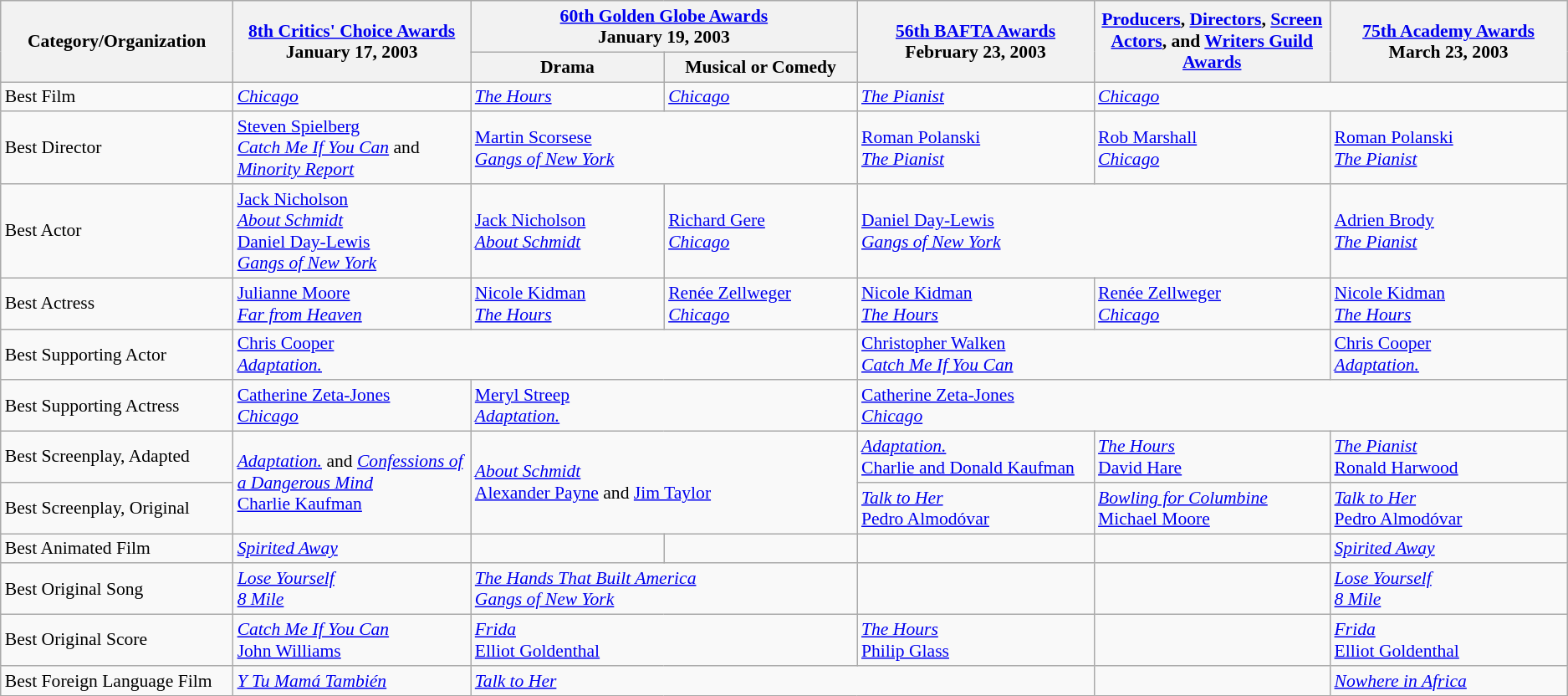<table class="wikitable" style="font-size: 90%;">
<tr>
<th rowspan="2" style="width:200px;">Category/Organization</th>
<th rowspan="2" style="width:250px;"><a href='#'>8th Critics' Choice Awards</a><br>January 17, 2003</th>
<th colspan="2" style="width:250px;"><a href='#'>60th Golden Globe Awards</a><br>January 19, 2003</th>
<th rowspan="2" style="width:250px;"><a href='#'>56th BAFTA Awards</a><br>February 23, 2003</th>
<th rowspan="2" style="width:250px;"><a href='#'>Producers</a>, <a href='#'>Directors</a>, <a href='#'>Screen Actors</a>, and <a href='#'>Writers Guild Awards</a></th>
<th rowspan="2" style="width:250px;"><a href='#'>75th Academy Awards</a><br>March 23, 2003</th>
</tr>
<tr>
<th width=200>Drama</th>
<th style="width:200px;">Musical or Comedy</th>
</tr>
<tr>
<td>Best Film</td>
<td><em><a href='#'>Chicago</a></em></td>
<td><em><a href='#'>The Hours</a></em></td>
<td><em><a href='#'>Chicago</a></em></td>
<td><em><a href='#'>The Pianist</a></em></td>
<td colspan=2><em><a href='#'>Chicago</a></em></td>
</tr>
<tr>
<td>Best Director</td>
<td><a href='#'>Steven Spielberg</a><br><em><a href='#'>Catch Me If You Can</a></em> and <em><a href='#'>Minority Report</a></em></td>
<td colspan=2><a href='#'>Martin Scorsese</a><br><em><a href='#'>Gangs of New York</a></em></td>
<td><a href='#'>Roman Polanski</a><br><em><a href='#'>The Pianist</a></em></td>
<td><a href='#'>Rob Marshall</a><br><em><a href='#'>Chicago</a></em></td>
<td><a href='#'>Roman Polanski</a><br><em><a href='#'>The Pianist</a></em></td>
</tr>
<tr>
<td>Best Actor</td>
<td><a href='#'>Jack Nicholson</a><br><em><a href='#'>About Schmidt</a></em><br><a href='#'>Daniel Day-Lewis</a><br><em><a href='#'>Gangs of New York</a></em></td>
<td><a href='#'>Jack Nicholson</a><br><em><a href='#'>About Schmidt</a></em></td>
<td><a href='#'>Richard Gere</a><br><em><a href='#'>Chicago</a></em></td>
<td colspan=2><a href='#'>Daniel Day-Lewis</a><br><em><a href='#'>Gangs of New York</a></em></td>
<td><a href='#'>Adrien Brody</a><br><em><a href='#'>The Pianist</a></em></td>
</tr>
<tr>
<td>Best Actress</td>
<td><a href='#'>Julianne Moore</a><br><em><a href='#'>Far from Heaven</a></em></td>
<td><a href='#'>Nicole Kidman</a><br><em><a href='#'>The Hours</a></em></td>
<td><a href='#'>Renée Zellweger</a><br><em><a href='#'>Chicago</a></em></td>
<td><a href='#'>Nicole Kidman</a><br><em><a href='#'>The Hours</a></em></td>
<td><a href='#'>Renée Zellweger</a><br><em><a href='#'>Chicago</a></em></td>
<td><a href='#'>Nicole Kidman</a><br><em><a href='#'>The Hours</a></em></td>
</tr>
<tr>
<td>Best Supporting Actor</td>
<td colspan=3><a href='#'>Chris Cooper</a><br><em><a href='#'>Adaptation.</a></em></td>
<td colspan=2><a href='#'>Christopher Walken</a><br><em><a href='#'>Catch Me If You Can</a></em></td>
<td><a href='#'>Chris Cooper</a><br><em><a href='#'>Adaptation.</a></em></td>
</tr>
<tr>
<td>Best Supporting Actress</td>
<td><a href='#'>Catherine Zeta-Jones</a><br><em><a href='#'>Chicago</a></em></td>
<td colspan=2><a href='#'>Meryl Streep</a><br><em><a href='#'>Adaptation.</a></em></td>
<td colspan=3><a href='#'>Catherine Zeta-Jones</a><br><em><a href='#'>Chicago</a></em></td>
</tr>
<tr>
<td>Best Screenplay, Adapted</td>
<td rowspan=2><em><a href='#'>Adaptation.</a></em> and <em><a href='#'>Confessions of a Dangerous Mind</a></em> <br><a href='#'>Charlie Kaufman</a></td>
<td rowspan=2 colspan=2><em><a href='#'>About Schmidt</a></em><br><a href='#'>Alexander Payne</a> and <a href='#'>Jim Taylor</a></td>
<td><em><a href='#'>Adaptation.</a></em><br><a href='#'>Charlie and Donald Kaufman</a></td>
<td><em><a href='#'>The Hours</a></em><br><a href='#'>David Hare</a></td>
<td><em><a href='#'>The Pianist</a></em><br><a href='#'>Ronald Harwood</a></td>
</tr>
<tr>
<td>Best Screenplay, Original</td>
<td><em><a href='#'>Talk to Her</a></em><br><a href='#'>Pedro Almodóvar</a></td>
<td><em><a href='#'>Bowling for Columbine</a></em><br><a href='#'>Michael Moore</a></td>
<td><em><a href='#'>Talk to Her</a></em><br><a href='#'>Pedro Almodóvar</a></td>
</tr>
<tr>
<td>Best Animated Film</td>
<td><em><a href='#'>Spirited Away</a></em></td>
<td></td>
<td></td>
<td></td>
<td></td>
<td><em><a href='#'>Spirited Away</a></em></td>
</tr>
<tr>
<td>Best Original Song</td>
<td><em><a href='#'>Lose Yourself</a></em><br> <em><a href='#'>8 Mile</a></em></td>
<td rowspan=1 colspan=2><em><a href='#'>The Hands That Built America</a></em> <br> <em><a href='#'>Gangs of New York</a></em></td>
<td></td>
<td></td>
<td><em><a href='#'>Lose Yourself</a></em><br> <em><a href='#'>8 Mile</a></em></td>
</tr>
<tr>
<td>Best Original Score</td>
<td><em><a href='#'>Catch Me If You Can</a></em><br><a href='#'>John Williams</a></td>
<td colspan=2><em><a href='#'>Frida</a></em><br><a href='#'>Elliot Goldenthal</a></td>
<td><em><a href='#'>The Hours</a></em><br><a href='#'>Philip Glass</a></td>
<td></td>
<td><em><a href='#'>Frida</a></em><br><a href='#'>Elliot Goldenthal</a></td>
</tr>
<tr>
<td>Best Foreign Language Film</td>
<td><em><a href='#'>Y Tu Mamá También</a></em></td>
<td colspan=3><em><a href='#'>Talk to Her</a></em></td>
<td></td>
<td><em><a href='#'>Nowhere in Africa</a></em></td>
</tr>
</table>
